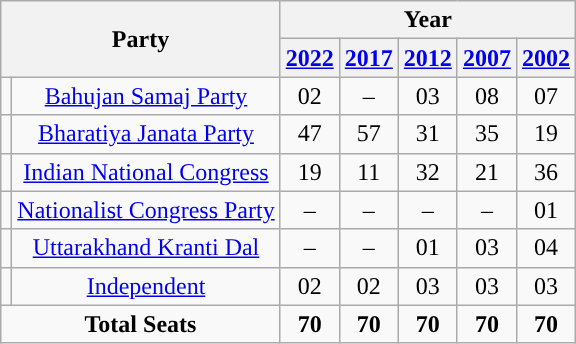<table class="wikitable sortable">
<tr>
<th rowspan="2" colspan="2">Party</th>
<th colspan="6">Year</th>
</tr>
<tr style="text-align:center;">
<th><a href='#'>2022<br></a></th>
<th><a href='#'>2017<br></a></th>
<th><a href='#'>2012<br></a></th>
<th><a href='#'>2007<br></a></th>
<th><a href='#'>2002<br></a></th>
</tr>
<tr style="text-align:center;">
<td style="background-color: "></td>
<td><a href='#'>Bahujan Samaj Party</a></td>
<td>02</td>
<td>–</td>
<td>03</td>
<td>08</td>
<td>07</td>
</tr>
<tr style="text-align:center;">
<td style="background-color: "></td>
<td><a href='#'>Bharatiya Janata Party</a></td>
<td>47</td>
<td>57</td>
<td>31</td>
<td>35</td>
<td>19</td>
</tr>
<tr style="text-align:center;">
<td style="background-color: "></td>
<td><a href='#'>Indian National Congress</a></td>
<td>19</td>
<td>11</td>
<td>32</td>
<td>21</td>
<td>36</td>
</tr>
<tr style="text-align:center;">
<td style="background-color: "></td>
<td><a href='#'>Nationalist Congress Party</a></td>
<td>–</td>
<td>–</td>
<td>–</td>
<td>–</td>
<td>01</td>
</tr>
<tr style="text-align:center;">
<td style="background-color: "></td>
<td><a href='#'>Uttarakhand Kranti Dal</a></td>
<td>–</td>
<td>–</td>
<td>01</td>
<td>03</td>
<td>04</td>
</tr>
<tr style="text-align:center;">
<td style="background-color: "></td>
<td><a href='#'>Independent</a></td>
<td>02</td>
<td>02</td>
<td>03</td>
<td>03</td>
<td>03</td>
</tr>
<tr style="text-align:center;">
<td colspan="2"><strong>Total Seats</strong></td>
<td><strong>70</strong></td>
<td><strong>70</strong></td>
<td><strong>70</strong></td>
<td><strong>70</strong></td>
<td><strong>70</strong></td>
</tr>
</table>
